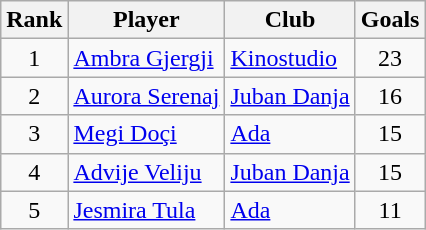<table class="wikitable" style="text-align:center">
<tr>
<th>Rank</th>
<th>Player</th>
<th>Club</th>
<th>Goals</th>
</tr>
<tr>
<td rowspan=1>1</td>
<td align="left"> <a href='#'>Ambra Gjergji</a></td>
<td align="left"><a href='#'>Kinostudio</a></td>
<td rowspan=1>23</td>
</tr>
<tr>
<td rowspan=1>2</td>
<td align="left"> <a href='#'>Aurora Serenaj</a></td>
<td align="left"><a href='#'>Juban Danja</a></td>
<td rowspan=1>16</td>
</tr>
<tr>
<td rowspan=1>3</td>
<td align="left">  <a href='#'>Megi Doçi</a></td>
<td align="left"><a href='#'>Ada</a></td>
<td rowspan=1>15</td>
</tr>
<tr>
<td rowspan=1>4</td>
<td align="left"> <a href='#'>Advije Veliju</a></td>
<td align="left"><a href='#'>Juban Danja</a></td>
<td rowspan=1>15</td>
</tr>
<tr>
<td rowspan=1>5</td>
<td align="left"> <a href='#'>Jesmira Tula</a></td>
<td align="left"><a href='#'>Ada</a></td>
<td rowspan=1>11</td>
</tr>
</table>
